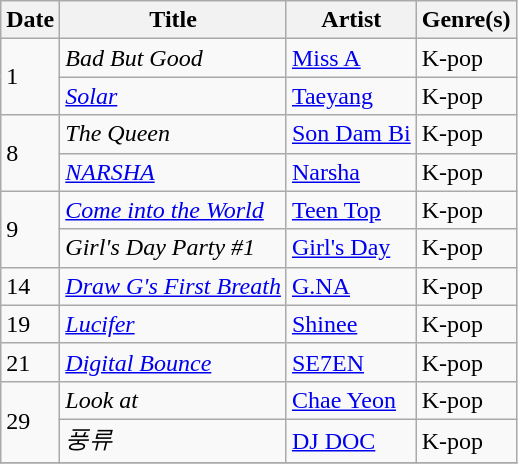<table class="wikitable" style="text-align: left;">
<tr>
<th>Date</th>
<th>Title</th>
<th>Artist</th>
<th>Genre(s)</th>
</tr>
<tr>
<td rowspan="2">1</td>
<td><em>Bad But Good</em></td>
<td><a href='#'>Miss A</a></td>
<td>K-pop</td>
</tr>
<tr>
<td><em><a href='#'>Solar</a></em></td>
<td><a href='#'>Taeyang</a></td>
<td>K-pop</td>
</tr>
<tr>
<td rowspan="2">8</td>
<td><em>The Queen</em></td>
<td><a href='#'>Son Dam Bi</a></td>
<td>K-pop</td>
</tr>
<tr>
<td><em><a href='#'>NARSHA</a></em></td>
<td><a href='#'>Narsha</a></td>
<td>K-pop</td>
</tr>
<tr>
<td rowspan="2">9</td>
<td><em><a href='#'>Come into the World</a></em></td>
<td><a href='#'>Teen Top</a></td>
<td>K-pop</td>
</tr>
<tr>
<td><em>Girl's Day Party #1</em></td>
<td><a href='#'>Girl's Day</a></td>
<td>K-pop</td>
</tr>
<tr>
<td rowspan="1">14</td>
<td><em><a href='#'>Draw G's First Breath</a></em></td>
<td><a href='#'>G.NA</a></td>
<td>K-pop</td>
</tr>
<tr>
<td rowspan="1">19</td>
<td><em><a href='#'>Lucifer</a></em></td>
<td><a href='#'>Shinee</a></td>
<td>K-pop</td>
</tr>
<tr>
<td rowspan="1">21</td>
<td><em><a href='#'>Digital Bounce</a></em></td>
<td><a href='#'>SE7EN</a></td>
<td>K-pop</td>
</tr>
<tr>
<td rowspan="2">29</td>
<td><em>Look at</em></td>
<td><a href='#'>Chae Yeon</a></td>
<td>K-pop</td>
</tr>
<tr>
<td><em>풍류</em></td>
<td><a href='#'>DJ DOC</a></td>
<td>K-pop</td>
</tr>
<tr>
</tr>
</table>
